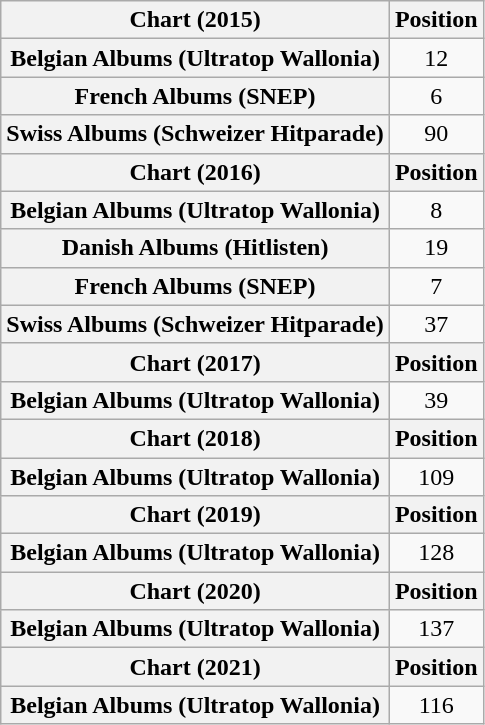<table class="wikitable plainrowheaders" style="text-align:center">
<tr>
<th scope="col">Chart (2015)</th>
<th scope="col">Position</th>
</tr>
<tr>
<th scope="row">Belgian Albums (Ultratop Wallonia)</th>
<td>12</td>
</tr>
<tr>
<th scope="row">French Albums (SNEP)</th>
<td>6</td>
</tr>
<tr>
<th scope="row">Swiss Albums (Schweizer Hitparade)</th>
<td>90</td>
</tr>
<tr>
<th scope="col">Chart (2016)</th>
<th scope="col">Position</th>
</tr>
<tr>
<th scope="row">Belgian Albums (Ultratop Wallonia)</th>
<td>8</td>
</tr>
<tr>
<th scope="row">Danish Albums (Hitlisten)</th>
<td>19</td>
</tr>
<tr>
<th scope="row">French Albums (SNEP)</th>
<td>7</td>
</tr>
<tr>
<th scope="row">Swiss Albums (Schweizer Hitparade)</th>
<td>37</td>
</tr>
<tr>
<th scope="col">Chart (2017)</th>
<th scope="col">Position</th>
</tr>
<tr>
<th scope="row">Belgian Albums (Ultratop Wallonia)</th>
<td>39</td>
</tr>
<tr>
<th scope="col">Chart (2018)</th>
<th scope="col">Position</th>
</tr>
<tr>
<th scope="row">Belgian Albums (Ultratop Wallonia)</th>
<td>109</td>
</tr>
<tr>
<th scope="col">Chart (2019)</th>
<th scope="col">Position</th>
</tr>
<tr>
<th scope="row">Belgian Albums (Ultratop Wallonia)</th>
<td>128</td>
</tr>
<tr>
<th scope="col">Chart (2020)</th>
<th scope="col">Position</th>
</tr>
<tr>
<th scope="row">Belgian Albums (Ultratop Wallonia)</th>
<td>137</td>
</tr>
<tr>
<th scope="col">Chart (2021)</th>
<th scope="col">Position</th>
</tr>
<tr>
<th scope="row">Belgian Albums (Ultratop Wallonia)</th>
<td>116</td>
</tr>
</table>
